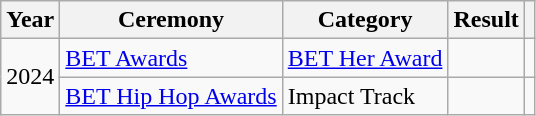<table class="wikitable sortable plainrowheaders">
<tr>
<th scope="col">Year</th>
<th scope="col">Ceremony</th>
<th scope="col">Category</th>
<th scope="col">Result</th>
<th scope="col" class="unsortable"></th>
</tr>
<tr>
<td rowspan="2">2024</td>
<td><a href='#'>BET Awards</a></td>
<td><a href='#'>BET Her Award</a></td>
<td></td>
<td style="text-align:center;"></td>
</tr>
<tr>
<td><a href='#'>BET Hip Hop Awards</a></td>
<td>Impact Track</td>
<td></td>
<td style="text-align:center"></td>
</tr>
</table>
